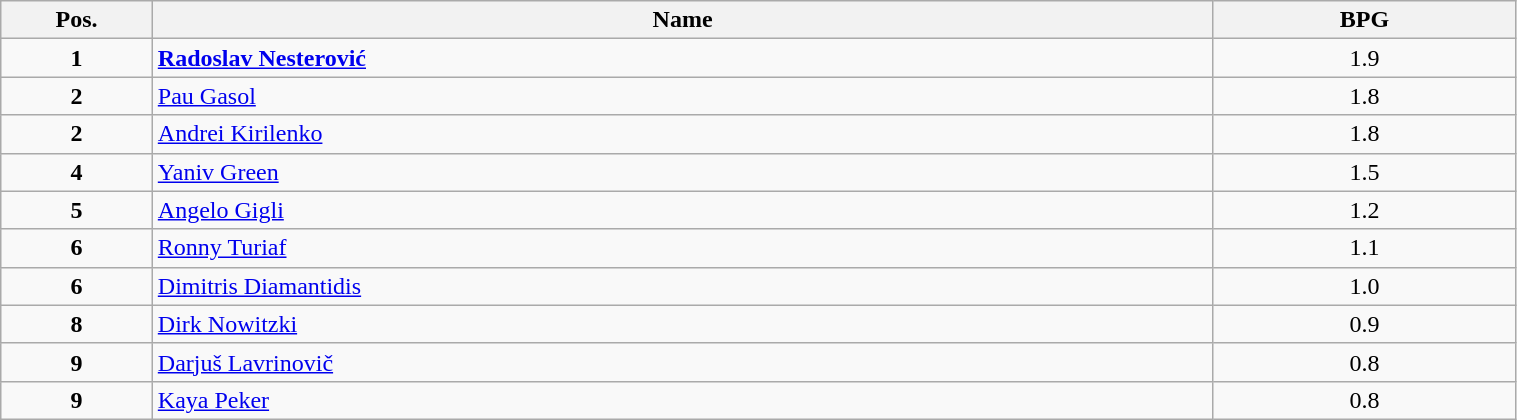<table class=wikitable width="80%">
<tr>
<th width="10%">Pos.</th>
<th width="70%">Name</th>
<th width="20%">BPG</th>
</tr>
<tr>
<td align=center><strong>1</strong></td>
<td> <strong><a href='#'>Radoslav Nesterović</a></strong></td>
<td align=center>1.9</td>
</tr>
<tr>
<td align=center><strong>2</strong></td>
<td> <a href='#'>Pau Gasol</a></td>
<td align=center>1.8</td>
</tr>
<tr>
<td align=center><strong>2</strong></td>
<td> <a href='#'>Andrei Kirilenko</a></td>
<td align=center>1.8</td>
</tr>
<tr>
<td align=center><strong>4</strong></td>
<td> <a href='#'>Yaniv Green</a></td>
<td align=center>1.5</td>
</tr>
<tr>
<td align=center><strong>5</strong></td>
<td> <a href='#'>Angelo Gigli</a></td>
<td align=center>1.2</td>
</tr>
<tr>
<td align=center><strong>6</strong></td>
<td> <a href='#'>Ronny Turiaf</a></td>
<td align=center>1.1</td>
</tr>
<tr>
<td align=center><strong>6</strong></td>
<td> <a href='#'>Dimitris Diamantidis</a></td>
<td align=center>1.0</td>
</tr>
<tr>
<td align=center><strong>8</strong></td>
<td> <a href='#'>Dirk Nowitzki</a></td>
<td align=center>0.9</td>
</tr>
<tr>
<td align=center><strong>9</strong></td>
<td> <a href='#'>Darjuš Lavrinovič</a></td>
<td align=center>0.8</td>
</tr>
<tr>
<td align=center><strong>9</strong></td>
<td> <a href='#'>Kaya Peker</a></td>
<td align=center>0.8</td>
</tr>
</table>
